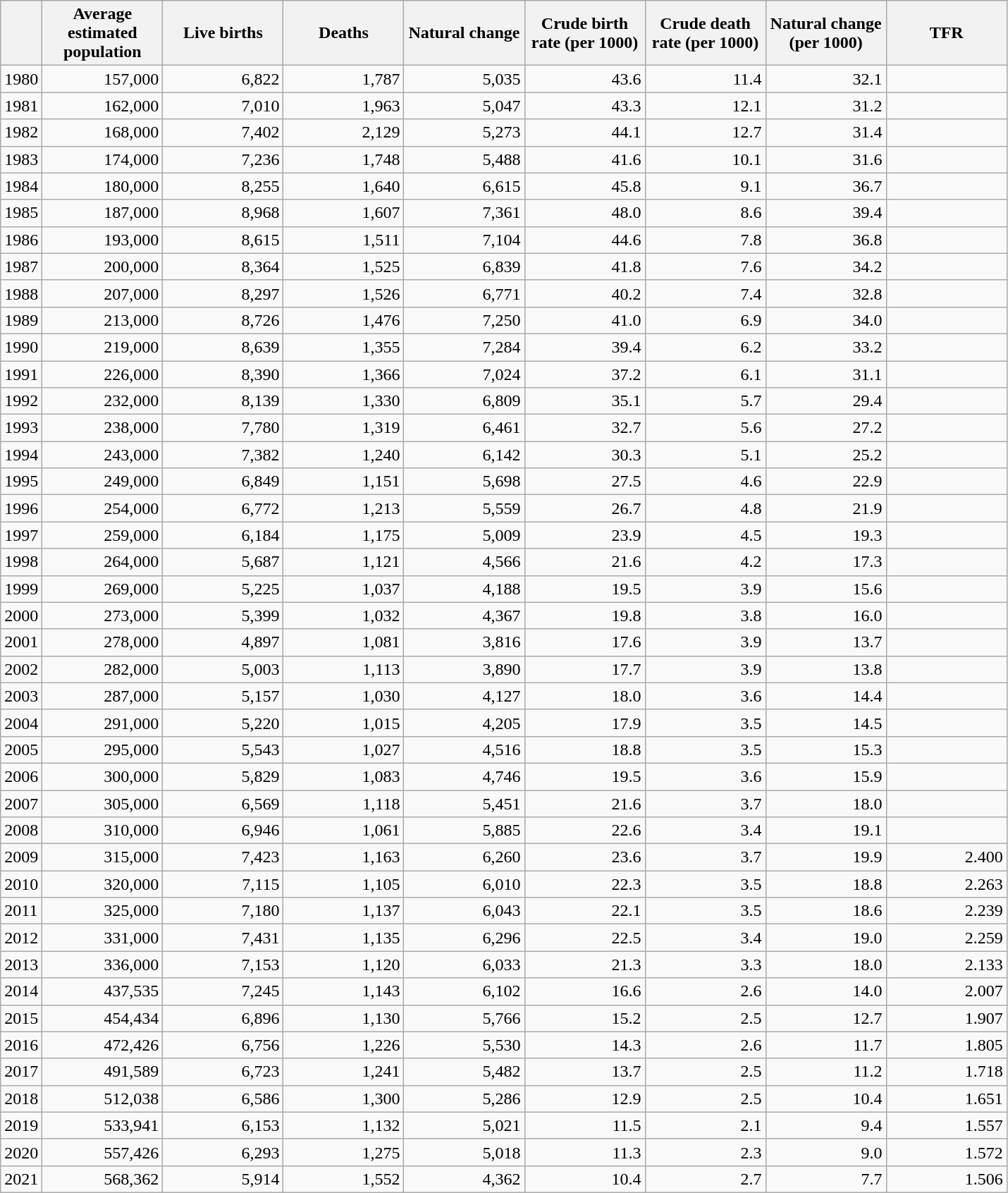<table class="wikitable">
<tr>
<th></th>
<th style="width:80pt;">Average estimated population</th>
<th style="width:80pt;">Live births</th>
<th style="width:80pt;">Deaths</th>
<th style="width:80pt;">Natural change</th>
<th style="width:80pt;">Crude birth rate (per 1000)</th>
<th style="width:80pt;">Crude death rate (per 1000)</th>
<th style="width:80pt;">Natural change (per 1000)</th>
<th style="width:80pt;">TFR</th>
</tr>
<tr>
<td>1980</td>
<td style="text-align:right;">157,000</td>
<td style="text-align:right;">6,822</td>
<td style="text-align:right;">1,787</td>
<td style="text-align:right;">5,035</td>
<td style="text-align:right;">43.6</td>
<td style="text-align:right;">11.4</td>
<td style="text-align:right;">32.1</td>
<td style="text-align:right;"></td>
</tr>
<tr>
<td>1981</td>
<td style="text-align:right;">162,000</td>
<td style="text-align:right;">7,010</td>
<td style="text-align:right;">1,963</td>
<td style="text-align:right;">5,047</td>
<td style="text-align:right;">43.3</td>
<td style="text-align:right;">12.1</td>
<td style="text-align:right;">31.2</td>
<td style="text-align:right;"></td>
</tr>
<tr>
<td>1982</td>
<td style="text-align:right;">168,000</td>
<td style="text-align:right;">7,402</td>
<td style="text-align:right;">2,129</td>
<td style="text-align:right;">5,273</td>
<td style="text-align:right;">44.1</td>
<td style="text-align:right;">12.7</td>
<td style="text-align:right;">31.4</td>
<td style="text-align:right;"></td>
</tr>
<tr>
<td>1983</td>
<td style="text-align:right;">174,000</td>
<td style="text-align:right;">7,236</td>
<td style="text-align:right;">1,748</td>
<td style="text-align:right;">5,488</td>
<td style="text-align:right;">41.6</td>
<td style="text-align:right;">10.1</td>
<td style="text-align:right;">31.6</td>
<td style="text-align:right;"></td>
</tr>
<tr>
<td>1984</td>
<td style="text-align:right;">180,000</td>
<td style="text-align:right;">8,255</td>
<td style="text-align:right;">1,640</td>
<td style="text-align:right;">6,615</td>
<td style="text-align:right;">45.8</td>
<td style="text-align:right;">9.1</td>
<td style="text-align:right;">36.7</td>
<td style="text-align:right;"></td>
</tr>
<tr>
<td>1985</td>
<td style="text-align:right;">187,000</td>
<td style="text-align:right;">8,968</td>
<td style="text-align:right;">1,607</td>
<td style="text-align:right;">7,361</td>
<td style="text-align:right;">48.0</td>
<td style="text-align:right;">8.6</td>
<td style="text-align:right;">39.4</td>
<td style="text-align:right;"></td>
</tr>
<tr>
<td>1986</td>
<td style="text-align:right;">193,000</td>
<td style="text-align:right;">8,615</td>
<td style="text-align:right;">1,511</td>
<td style="text-align:right;">7,104</td>
<td style="text-align:right;">44.6</td>
<td style="text-align:right;">7.8</td>
<td style="text-align:right;">36.8</td>
<td style="text-align:right;"></td>
</tr>
<tr>
<td>1987</td>
<td style="text-align:right;">200,000</td>
<td style="text-align:right;">8,364</td>
<td style="text-align:right;">1,525</td>
<td style="text-align:right;">6,839</td>
<td style="text-align:right;">41.8</td>
<td style="text-align:right;">7.6</td>
<td style="text-align:right;">34.2</td>
<td style="text-align:right;"></td>
</tr>
<tr>
<td>1988</td>
<td style="text-align:right;">207,000</td>
<td style="text-align:right;">8,297</td>
<td style="text-align:right;">1,526</td>
<td style="text-align:right;">6,771</td>
<td style="text-align:right;">40.2</td>
<td style="text-align:right;">7.4</td>
<td style="text-align:right;">32.8</td>
<td style="text-align:right;"></td>
</tr>
<tr>
<td>1989</td>
<td style="text-align:right;">213,000</td>
<td style="text-align:right;">8,726</td>
<td style="text-align:right;">1,476</td>
<td style="text-align:right;">7,250</td>
<td style="text-align:right;">41.0</td>
<td style="text-align:right;">6.9</td>
<td style="text-align:right;">34.0</td>
<td style="text-align:right;"></td>
</tr>
<tr>
<td>1990</td>
<td style="text-align:right;">219,000</td>
<td style="text-align:right;">8,639</td>
<td style="text-align:right;">1,355</td>
<td style="text-align:right;">7,284</td>
<td style="text-align:right;">39.4</td>
<td style="text-align:right;">6.2</td>
<td style="text-align:right;">33.2</td>
<td style="text-align:right;"></td>
</tr>
<tr>
<td>1991</td>
<td style="text-align:right;">226,000</td>
<td style="text-align:right;">8,390</td>
<td style="text-align:right;">1,366</td>
<td style="text-align:right;">7,024</td>
<td style="text-align:right;">37.2</td>
<td style="text-align:right;">6.1</td>
<td style="text-align:right;">31.1</td>
<td style="text-align:right;"></td>
</tr>
<tr>
<td>1992</td>
<td style="text-align:right;">232,000</td>
<td style="text-align:right;">8,139</td>
<td style="text-align:right;">1,330</td>
<td style="text-align:right;">6,809</td>
<td style="text-align:right;">35.1</td>
<td style="text-align:right;">5.7</td>
<td style="text-align:right;">29.4</td>
<td style="text-align:right;"></td>
</tr>
<tr>
<td>1993</td>
<td style="text-align:right;">238,000</td>
<td style="text-align:right;">7,780</td>
<td style="text-align:right;">1,319</td>
<td style="text-align:right;">6,461</td>
<td style="text-align:right;">32.7</td>
<td style="text-align:right;">5.6</td>
<td style="text-align:right;">27.2</td>
<td style="text-align:right;"></td>
</tr>
<tr>
<td>1994</td>
<td style="text-align:right;">243,000</td>
<td style="text-align:right;">7,382</td>
<td style="text-align:right;">1,240</td>
<td style="text-align:right;">6,142</td>
<td style="text-align:right;">30.3</td>
<td style="text-align:right;">5.1</td>
<td style="text-align:right;">25.2</td>
<td style="text-align:right;"></td>
</tr>
<tr>
<td>1995</td>
<td style="text-align:right;">249,000</td>
<td style="text-align:right;">6,849</td>
<td style="text-align:right;">1,151</td>
<td style="text-align:right;">5,698</td>
<td style="text-align:right;">27.5</td>
<td style="text-align:right;">4.6</td>
<td style="text-align:right;">22.9</td>
<td style="text-align:right;"></td>
</tr>
<tr>
<td>1996</td>
<td style="text-align:right;">254,000</td>
<td style="text-align:right;">6,772</td>
<td style="text-align:right;">1,213</td>
<td style="text-align:right;">5,559</td>
<td style="text-align:right;">26.7</td>
<td style="text-align:right;">4.8</td>
<td style="text-align:right;">21.9</td>
<td style="text-align:right;"></td>
</tr>
<tr>
<td>1997</td>
<td style="text-align:right;">259,000</td>
<td style="text-align:right;">6,184</td>
<td style="text-align:right;">1,175</td>
<td style="text-align:right;">5,009</td>
<td style="text-align:right;">23.9</td>
<td style="text-align:right;">4.5</td>
<td style="text-align:right;">19.3</td>
<td style="text-align:right;"></td>
</tr>
<tr>
<td>1998</td>
<td style="text-align:right;">264,000</td>
<td style="text-align:right;">5,687</td>
<td style="text-align:right;">1,121</td>
<td style="text-align:right;">4,566</td>
<td style="text-align:right;">21.6</td>
<td style="text-align:right;">4.2</td>
<td style="text-align:right;">17.3</td>
<td style="text-align:right;"></td>
</tr>
<tr>
<td>1999</td>
<td style="text-align:right;">269,000</td>
<td style="text-align:right;">5,225</td>
<td style="text-align:right;">1,037</td>
<td style="text-align:right;">4,188</td>
<td style="text-align:right;">19.5</td>
<td style="text-align:right;">3.9</td>
<td style="text-align:right;">15.6</td>
<td style="text-align:right;"></td>
</tr>
<tr>
<td>2000</td>
<td style="text-align:right;">273,000</td>
<td style="text-align:right;">5,399</td>
<td style="text-align:right;">1,032</td>
<td style="text-align:right;">4,367</td>
<td style="text-align:right;">19.8</td>
<td style="text-align:right;">3.8</td>
<td style="text-align:right;">16.0</td>
<td style="text-align:right;"></td>
</tr>
<tr>
<td>2001</td>
<td style="text-align:right;">278,000</td>
<td style="text-align:right;">4,897</td>
<td style="text-align:right;">1,081</td>
<td style="text-align:right;">3,816</td>
<td style="text-align:right;">17.6</td>
<td style="text-align:right;">3.9</td>
<td style="text-align:right;">13.7</td>
<td style="text-align:right;"></td>
</tr>
<tr>
<td>2002</td>
<td style="text-align:right;">282,000</td>
<td style="text-align:right;">5,003</td>
<td style="text-align:right;">1,113</td>
<td style="text-align:right;">3,890</td>
<td style="text-align:right;">17.7</td>
<td style="text-align:right;">3.9</td>
<td style="text-align:right;">13.8</td>
<td style="text-align:right;"></td>
</tr>
<tr>
<td>2003</td>
<td style="text-align:right;">287,000</td>
<td style="text-align:right;">5,157</td>
<td style="text-align:right;">1,030</td>
<td style="text-align:right;">4,127</td>
<td style="text-align:right;">18.0</td>
<td style="text-align:right;">3.6</td>
<td style="text-align:right;">14.4</td>
<td style="text-align:right;"></td>
</tr>
<tr>
<td>2004</td>
<td style="text-align:right;">291,000</td>
<td style="text-align:right;">5,220</td>
<td style="text-align:right;">1,015</td>
<td style="text-align:right;">4,205</td>
<td style="text-align:right;">17.9</td>
<td style="text-align:right;">3.5</td>
<td style="text-align:right;">14.5</td>
<td style="text-align:right;"></td>
</tr>
<tr>
<td>2005</td>
<td style="text-align:right;">295,000</td>
<td style="text-align:right;">5,543</td>
<td style="text-align:right;">1,027</td>
<td style="text-align:right;">4,516</td>
<td style="text-align:right;">18.8</td>
<td style="text-align:right;">3.5</td>
<td style="text-align:right;">15.3</td>
<td style="text-align:right;"></td>
</tr>
<tr>
<td>2006</td>
<td style="text-align:right;">300,000</td>
<td style="text-align:right;">5,829</td>
<td style="text-align:right;">1,083</td>
<td style="text-align:right;">4,746</td>
<td style="text-align:right;">19.5</td>
<td style="text-align:right;">3.6</td>
<td style="text-align:right;">15.9</td>
<td style="text-align:right;"></td>
</tr>
<tr>
<td>2007</td>
<td style="text-align:right;">305,000</td>
<td style="text-align:right;">6,569</td>
<td style="text-align:right;">1,118</td>
<td style="text-align:right;">5,451</td>
<td style="text-align:right;">21.6</td>
<td style="text-align:right;">3.7</td>
<td style="text-align:right;">18.0</td>
<td style="text-align:right;"></td>
</tr>
<tr>
<td>2008</td>
<td style="text-align:right;">310,000</td>
<td style="text-align:right;">6,946</td>
<td style="text-align:right;">1,061</td>
<td style="text-align:right;">5,885</td>
<td style="text-align:right;">22.6</td>
<td style="text-align:right;">3.4</td>
<td style="text-align:right;">19.1</td>
<td style="text-align:right;"></td>
</tr>
<tr>
<td>2009</td>
<td style="text-align:right;">315,000</td>
<td style="text-align:right;">7,423</td>
<td style="text-align:right;">1,163</td>
<td style="text-align:right;">6,260</td>
<td style="text-align:right;">23.6</td>
<td style="text-align:right;">3.7</td>
<td style="text-align:right;">19.9</td>
<td style="text-align:right;">2.400</td>
</tr>
<tr>
<td>2010</td>
<td style="text-align:right;">320,000</td>
<td style="text-align:right;">7,115</td>
<td style="text-align:right;">1,105</td>
<td style="text-align:right;">6,010</td>
<td style="text-align:right;">22.3</td>
<td style="text-align:right;">3.5</td>
<td style="text-align:right;">18.8</td>
<td style="text-align:right;">2.263</td>
</tr>
<tr>
<td>2011</td>
<td style="text-align:right;">325,000</td>
<td style="text-align:right;">7,180</td>
<td style="text-align:right;">1,137</td>
<td style="text-align:right;">6,043</td>
<td style="text-align:right;">22.1</td>
<td style="text-align:right;">3.5</td>
<td style="text-align:right;">18.6</td>
<td style="text-align:right;">2.239</td>
</tr>
<tr>
<td>2012</td>
<td style="text-align:right;">331,000</td>
<td style="text-align:right;">7,431</td>
<td style="text-align:right;">1,135</td>
<td style="text-align:right;">6,296</td>
<td style="text-align:right;">22.5</td>
<td style="text-align:right;">3.4</td>
<td style="text-align:right;">19.0</td>
<td style="text-align:right;">2.259</td>
</tr>
<tr>
<td>2013</td>
<td style="text-align:right;">336,000</td>
<td style="text-align:right;">7,153</td>
<td style="text-align:right;">1,120</td>
<td style="text-align:right;">6,033</td>
<td style="text-align:right;">21.3</td>
<td style="text-align:right;">3.3</td>
<td style="text-align:right;">18.0</td>
<td style="text-align:right;">2.133</td>
</tr>
<tr>
<td>2014</td>
<td style="text-align:right;">437,535</td>
<td style="text-align:right;">7,245</td>
<td style="text-align:right;">1,143</td>
<td style="text-align:right;">6,102</td>
<td style="text-align:right;">16.6</td>
<td style="text-align:right;">2.6</td>
<td style="text-align:right;">14.0</td>
<td style="text-align:right;">2.007</td>
</tr>
<tr>
<td>2015</td>
<td style="text-align:right;">454,434</td>
<td style="text-align:right;">6,896</td>
<td style="text-align:right;">1,130</td>
<td style="text-align:right;">5,766</td>
<td style="text-align:right;">15.2</td>
<td style="text-align:right;">2.5</td>
<td style="text-align:right;">12.7</td>
<td style="text-align:right;">1.907</td>
</tr>
<tr>
<td>2016</td>
<td style="text-align:right;">472,426</td>
<td style="text-align:right;">6,756</td>
<td style="text-align:right;">1,226</td>
<td style="text-align:right;">5,530</td>
<td style="text-align:right;">14.3</td>
<td style="text-align:right;">2.6</td>
<td style="text-align:right;">11.7</td>
<td style="text-align:right;">1.805</td>
</tr>
<tr>
<td>2017</td>
<td style="text-align:right;">491,589</td>
<td style="text-align:right;">6,723</td>
<td style="text-align:right;">1,241</td>
<td style="text-align:right;">5,482</td>
<td style="text-align:right;">13.7</td>
<td style="text-align:right;">2.5</td>
<td style="text-align:right;">11.2</td>
<td style="text-align:right;">1.718</td>
</tr>
<tr>
<td>2018</td>
<td style="text-align:right;">512,038</td>
<td style="text-align:right;">6,586</td>
<td style="text-align:right;">1,300</td>
<td style="text-align:right;">5,286</td>
<td style="text-align:right;">12.9</td>
<td style="text-align:right;">2.5</td>
<td style="text-align:right;">10.4</td>
<td style="text-align:right;">1.651</td>
</tr>
<tr>
<td>2019</td>
<td style="text-align:right;">533,941</td>
<td style="text-align:right;">6,153</td>
<td style="text-align:right;">1,132</td>
<td style="text-align:right;">5,021</td>
<td style="text-align:right;">11.5</td>
<td style="text-align:right;">2.1</td>
<td style="text-align:right;">9.4</td>
<td style="text-align:right;">1.557</td>
</tr>
<tr>
<td>2020</td>
<td style="text-align:right;">557,426</td>
<td style="text-align:right;">6,293</td>
<td style="text-align:right;">1,275</td>
<td style="text-align:right;">5,018</td>
<td style="text-align:right;">11.3</td>
<td style="text-align:right;">2.3</td>
<td style="text-align:right;">9.0</td>
<td style="text-align:right;">1.572</td>
</tr>
<tr>
<td>2021</td>
<td style="text-align:right;">568,362</td>
<td style="text-align:right;">5,914</td>
<td style="text-align:right;">1,552</td>
<td style="text-align:right;">4,362</td>
<td style="text-align:right;">10.4</td>
<td style="text-align:right;">2.7</td>
<td style="text-align:right;">7.7</td>
<td style="text-align:right;">1.506</td>
</tr>
</table>
